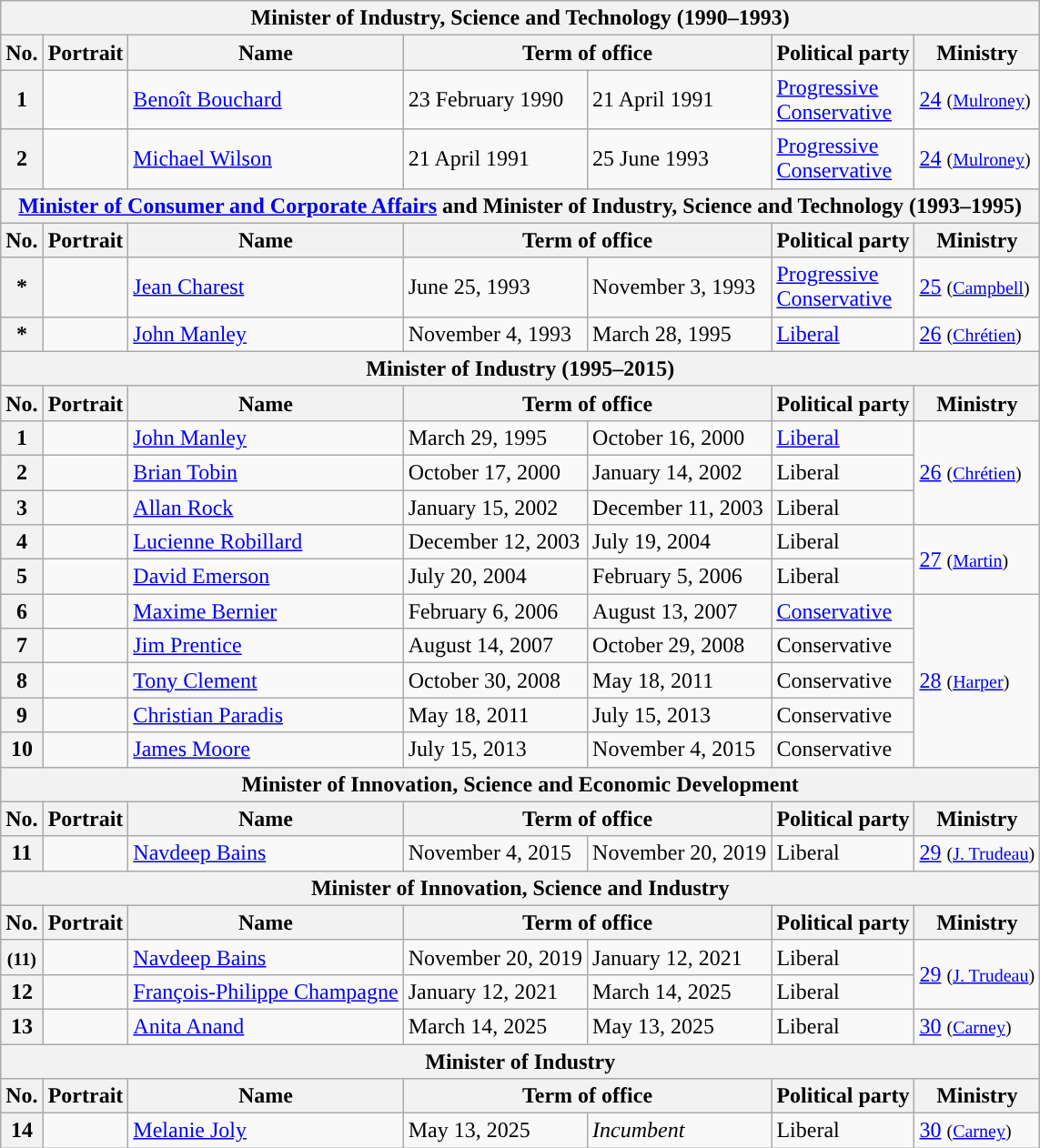<table class="wikitable">
<tr>
<th colspan="7">Minister of Industry, Science and Technology (1990–1993)</th>
</tr>
<tr>
<th>No.</th>
<th>Portrait</th>
<th>Name</th>
<th colspan="2">Term of office</th>
<th>Political party</th>
<th>Ministry</th>
</tr>
<tr>
<th style="background:">1</th>
<td></td>
<td><a href='#'>Benoît Bouchard</a></td>
<td>23 February 1990</td>
<td>21 April 1991</td>
<td><a href='#'>Progressive <br>Conservative</a></td>
<td><a href='#'>24</a> <small>(<a href='#'>Mulroney</a>)</small></td>
</tr>
<tr>
<th style="background:">2</th>
<td></td>
<td><a href='#'>Michael Wilson</a></td>
<td>21 April 1991</td>
<td>25 June 1993</td>
<td><a href='#'>Progressive <br>Conservative</a></td>
<td><a href='#'>24</a> <small>(<a href='#'>Mulroney</a>)</small></td>
</tr>
<tr>
<th colspan="7"><a href='#'>Minister of Consumer and Corporate Affairs</a> and Minister of Industry, Science and Technology (1993–1995)</th>
</tr>
<tr>
<th>No.</th>
<th>Portrait</th>
<th>Name</th>
<th colspan=2>Term of office</th>
<th>Political party</th>
<th>Ministry</th>
</tr>
<tr>
<th style="background:">*</th>
<td></td>
<td><a href='#'>Jean Charest</a> <br></td>
<td>June 25, 1993</td>
<td>November 3, 1993</td>
<td><a href='#'>Progressive <br>Conservative</a></td>
<td><a href='#'>25</a> <small>(<a href='#'>Campbell</a>)</small></td>
</tr>
<tr>
<th style="background:">*</th>
<td></td>
<td><a href='#'>John Manley</a> <br></td>
<td>November 4, 1993</td>
<td>March 28, 1995</td>
<td><a href='#'>Liberal</a></td>
<td><a href='#'>26</a> <small>(<a href='#'>Chrétien</a>)</small></td>
</tr>
<tr>
<th colspan=7>Minister of Industry (1995–2015)</th>
</tr>
<tr>
<th>No.</th>
<th>Portrait</th>
<th>Name</th>
<th colspan="2">Term of office</th>
<th>Political party</th>
<th>Ministry</th>
</tr>
<tr>
<th style="background:">1</th>
<td></td>
<td><a href='#'>John Manley</a></td>
<td>March 29, 1995</td>
<td>October 16, 2000</td>
<td><a href='#'>Liberal</a></td>
<td rowspan=3><a href='#'>26</a> <small>(<a href='#'>Chrétien</a>)</small></td>
</tr>
<tr>
<th style="background:">2</th>
<td></td>
<td><a href='#'>Brian Tobin</a></td>
<td>October 17, 2000</td>
<td>January 14, 2002</td>
<td>Liberal</td>
</tr>
<tr>
<th style="background:">3</th>
<td></td>
<td><a href='#'>Allan Rock</a></td>
<td>January 15, 2002</td>
<td>December 11, 2003</td>
<td>Liberal</td>
</tr>
<tr>
<th style="background:">4</th>
<td></td>
<td><a href='#'>Lucienne Robillard</a></td>
<td>December 12, 2003</td>
<td>July 19, 2004</td>
<td>Liberal</td>
<td rowspan=2><a href='#'>27</a> <small>(<a href='#'>Martin</a>)</small></td>
</tr>
<tr>
<th style="background:">5</th>
<td></td>
<td><a href='#'>David Emerson</a></td>
<td>July 20, 2004</td>
<td>February 5, 2006</td>
<td>Liberal</td>
</tr>
<tr>
<th style="background:">6</th>
<td></td>
<td><a href='#'>Maxime Bernier</a></td>
<td>February 6, 2006</td>
<td>August 13, 2007</td>
<td><a href='#'>Conservative</a></td>
<td rowspan=5><a href='#'>28</a> <small>(<a href='#'>Harper</a>)</small></td>
</tr>
<tr>
<th style="background:">7</th>
<td></td>
<td><a href='#'>Jim Prentice</a></td>
<td>August 14, 2007</td>
<td>October 29, 2008</td>
<td>Conservative</td>
</tr>
<tr>
<th style="background:">8</th>
<td></td>
<td><a href='#'>Tony Clement</a></td>
<td>October 30, 2008</td>
<td>May 18, 2011</td>
<td>Conservative</td>
</tr>
<tr>
<th style="background:">9</th>
<td></td>
<td><a href='#'>Christian Paradis</a></td>
<td>May 18, 2011</td>
<td>July 15, 2013</td>
<td>Conservative</td>
</tr>
<tr>
<th style="background:">10</th>
<td></td>
<td><a href='#'>James Moore</a></td>
<td>July 15, 2013</td>
<td>November 4, 2015</td>
<td>Conservative</td>
</tr>
<tr>
<th colspan=7>Minister of Innovation, Science and Economic Development</th>
</tr>
<tr>
<th>No.</th>
<th>Portrait</th>
<th>Name</th>
<th colspan="2">Term of office</th>
<th>Political party</th>
<th>Ministry</th>
</tr>
<tr>
<th style="background:">11</th>
<td></td>
<td><a href='#'>Navdeep Bains</a></td>
<td>November 4, 2015</td>
<td>November 20, 2019</td>
<td>Liberal</td>
<td><a href='#'>29</a> <small>(<a href='#'>J. Trudeau</a>)</small></td>
</tr>
<tr>
<th colspan=7>Minister of Innovation, Science and Industry</th>
</tr>
<tr>
<th>No.</th>
<th>Portrait</th>
<th>Name</th>
<th colspan="2">Term of office</th>
<th>Political party</th>
<th>Ministry</th>
</tr>
<tr>
<th style="background:"><small>(11)</small></th>
<td></td>
<td><a href='#'>Navdeep Bains</a></td>
<td>November 20, 2019</td>
<td>January 12, 2021</td>
<td>Liberal</td>
<td rowspan=2><a href='#'>29</a> <small>(<a href='#'>J. Trudeau</a>)</small></td>
</tr>
<tr>
<th style="background:">12</th>
<td></td>
<td><a href='#'>François-Philippe Champagne</a></td>
<td>January 12, 2021</td>
<td>March 14, 2025</td>
<td>Liberal</td>
</tr>
<tr>
<th style="background:">13</th>
<td></td>
<td><a href='#'>Anita Anand</a></td>
<td>March 14, 2025</td>
<td>May 13, 2025</td>
<td>Liberal</td>
<td><a href='#'>30</a> <small>(<a href='#'>Carney</a>)</small></td>
</tr>
<tr>
<th colspan="7">Minister of Industry</th>
</tr>
<tr>
<th>No.</th>
<th>Portrait</th>
<th>Name</th>
<th colspan="2">Term of office</th>
<th>Political party</th>
<th>Ministry</th>
</tr>
<tr>
<th style="background:">14</th>
<td></td>
<td><a href='#'>Melanie Joly</a></td>
<td>May 13, 2025</td>
<td><em>Incumbent</em></td>
<td>Liberal</td>
<td><a href='#'>30</a> <small>(<a href='#'>Carney</a>)</small></td>
</tr>
</table>
